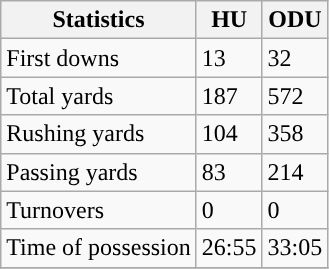<table class="wikitable">
<tr>
<th>Statistics</th>
<th>HU</th>
<th>ODU</th>
</tr>
<tr>
<td>First downs</td>
<td>13</td>
<td>32</td>
</tr>
<tr>
<td>Total yards</td>
<td>187</td>
<td>572</td>
</tr>
<tr>
<td>Rushing yards</td>
<td>104</td>
<td>358</td>
</tr>
<tr>
<td>Passing yards</td>
<td>83</td>
<td>214</td>
</tr>
<tr>
<td>Turnovers</td>
<td>0</td>
<td>0</td>
</tr>
<tr>
<td>Time of possession</td>
<td>26:55</td>
<td>33:05</td>
</tr>
<tr>
</tr>
</table>
